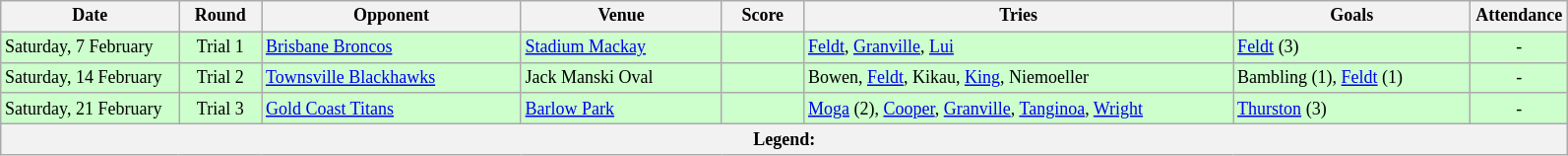<table class="wikitable" style="font-size:75%;">
<tr>
<th style="width:115px;">Date</th>
<th style="width:50px;">Round</th>
<th style="width:170px;">Opponent</th>
<th style="width:130px;">Venue</th>
<th style="width:50px;">Score</th>
<th style="width:285px;">Tries</th>
<th style="width:155px;">Goals</th>
<th style="width:60px;">Attendance</th>
</tr>
<tr style="background:#cfc;">
<td>Saturday, 7 February</td>
<td style="text-align:center;">Trial 1</td>
<td> <a href='#'>Brisbane Broncos</a></td>
<td><a href='#'>Stadium Mackay</a></td>
<td style="text-align:center;"></td>
<td><a href='#'>Feldt</a>, <a href='#'>Granville</a>, <a href='#'>Lui</a></td>
<td><a href='#'>Feldt</a> (3)</td>
<td style="text-align:center;">-</td>
</tr>
<tr style="background:#cfc;">
<td>Saturday, 14 February</td>
<td style="text-align:center;">Trial 2</td>
<td> <a href='#'>Townsville Blackhawks</a></td>
<td>Jack Manski Oval</td>
<td style="text-align:center;"></td>
<td>Bowen, <a href='#'>Feldt</a>, Kikau, <a href='#'>King</a>, Niemoeller</td>
<td>Bambling (1), <a href='#'>Feldt</a> (1)</td>
<td style="text-align:center;">-</td>
</tr>
<tr style="background:#cfc;">
<td>Saturday, 21 February</td>
<td style="text-align:center;">Trial 3</td>
<td> <a href='#'>Gold Coast Titans</a></td>
<td><a href='#'>Barlow Park</a></td>
<td style="text-align:center;"></td>
<td><a href='#'>Moga</a> (2), <a href='#'>Cooper</a>, <a href='#'>Granville</a>, <a href='#'>Tanginoa</a>, <a href='#'>Wright</a></td>
<td><a href='#'>Thurston</a> (3)</td>
<td style="text-align:center;">-</td>
</tr>
<tr>
<th colspan="11"><strong>Legend</strong>:   </th>
</tr>
</table>
